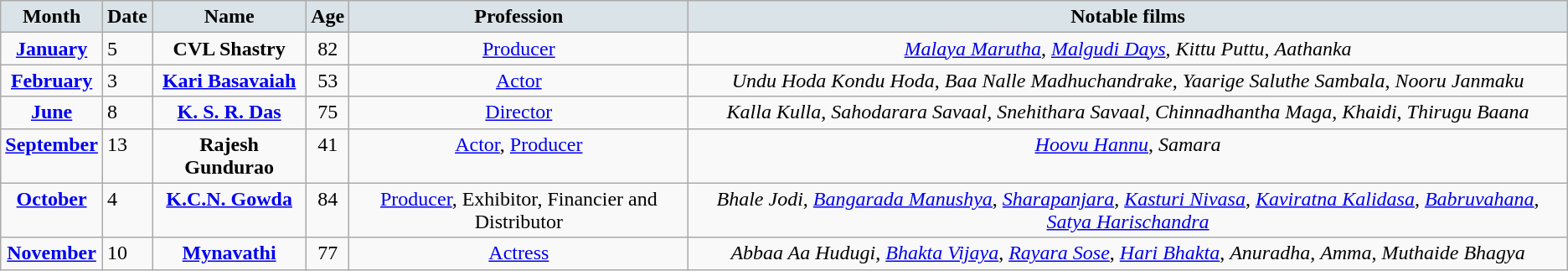<table class="wikitable">
<tr style="background:#dae3e7; text-align:center;">
<td><strong>Month</strong></td>
<td><strong>Date</strong></td>
<td><strong>Name</strong></td>
<td><strong>Age</strong></td>
<td><strong>Profession</strong></td>
<td><strong>Notable films</strong></td>
</tr>
<tr valign="top">
<td style="text-align:center; vertical-align:top;"><strong><a href='#'>January</a></strong></td>
<td>5</td>
<td style="text-align:center;"><strong>CVL Shastry</strong></td>
<td style="text-align:center;">82</td>
<td style="text-align:center;"><a href='#'>Producer</a></td>
<td style="text-align:center;"><em><a href='#'>Malaya Marutha</a></em>, <em><a href='#'>Malgudi Days</a></em>, <em>Kittu Puttu</em>, <em>Aathanka</em></td>
</tr>
<tr valign="top">
<td style="text-align:center; vertical-align:top;"><strong><a href='#'>February</a></strong></td>
<td>3</td>
<td style="text-align:center;"><strong><a href='#'>Kari Basavaiah</a></strong></td>
<td style="text-align:center;">53</td>
<td style="text-align:center;"><a href='#'>Actor</a></td>
<td style="text-align:center;"><em>Undu Hoda Kondu Hoda</em>, <em>Baa Nalle Madhuchandrake</em>, <em>Yaarige Saluthe Sambala</em>, <em>Nooru Janmaku</em></td>
</tr>
<tr valign="top">
<td style="text-align:center; vertical-align:top;"><strong><a href='#'>June</a></strong></td>
<td>8</td>
<td style="text-align:center;"><strong><a href='#'>K. S. R. Das</a></strong></td>
<td style="text-align:center;">75</td>
<td style="text-align:center;"><a href='#'>Director</a></td>
<td style="text-align:center;"><em>Kalla Kulla</em>, <em>Sahodarara Savaal</em>, <em>Snehithara Savaal</em>, <em>Chinnadhantha Maga</em>, <em>Khaidi</em>, <em>Thirugu Baana</em></td>
</tr>
<tr valign="top">
<td style="text-align:center; vertical-align:top;"><strong><a href='#'>September</a></strong></td>
<td>13</td>
<td style="text-align:center;"><strong>Rajesh Gundurao</strong></td>
<td style="text-align:center;">41</td>
<td style="text-align:center;"><a href='#'>Actor</a>, <a href='#'>Producer</a></td>
<td style="text-align:center;"><em><a href='#'>Hoovu Hannu</a></em>, <em>Samara</em></td>
</tr>
<tr valign="top">
<td style="text-align:center; vertical-align:top;"><strong><a href='#'>October</a></strong></td>
<td>4</td>
<td style="text-align:center;"><strong><a href='#'>K.C.N. Gowda</a></strong></td>
<td style="text-align:center;">84</td>
<td style="text-align:center;"><a href='#'>Producer</a>, Exhibitor, Financier and Distributor</td>
<td style="text-align:center;"><em>Bhale Jodi</em>, <em><a href='#'>Bangarada Manushya</a></em>, <em><a href='#'>Sharapanjara</a></em>, <em><a href='#'>Kasturi Nivasa</a></em>, <em><a href='#'>Kaviratna Kalidasa</a></em>, <em><a href='#'>Babruvahana</a></em>, <em><a href='#'>Satya Harischandra</a></em></td>
</tr>
<tr valign="top">
<td style="text-align:center; vertical-align:top;"><strong><a href='#'>November</a></strong></td>
<td>10</td>
<td style="text-align:center;"><strong><a href='#'>Mynavathi</a></strong></td>
<td style="text-align:center;">77</td>
<td style="text-align:center;"><a href='#'>Actress</a></td>
<td style="text-align:center;"><em>Abbaa Aa Hudugi</em>, <em><a href='#'>Bhakta Vijaya</a></em>, <em><a href='#'>Rayara Sose</a></em>, <em><a href='#'>Hari Bhakta</a></em>, <em>Anuradha</em>, <em>Amma</em>, <em>Muthaide Bhagya</em></td>
</tr>
</table>
